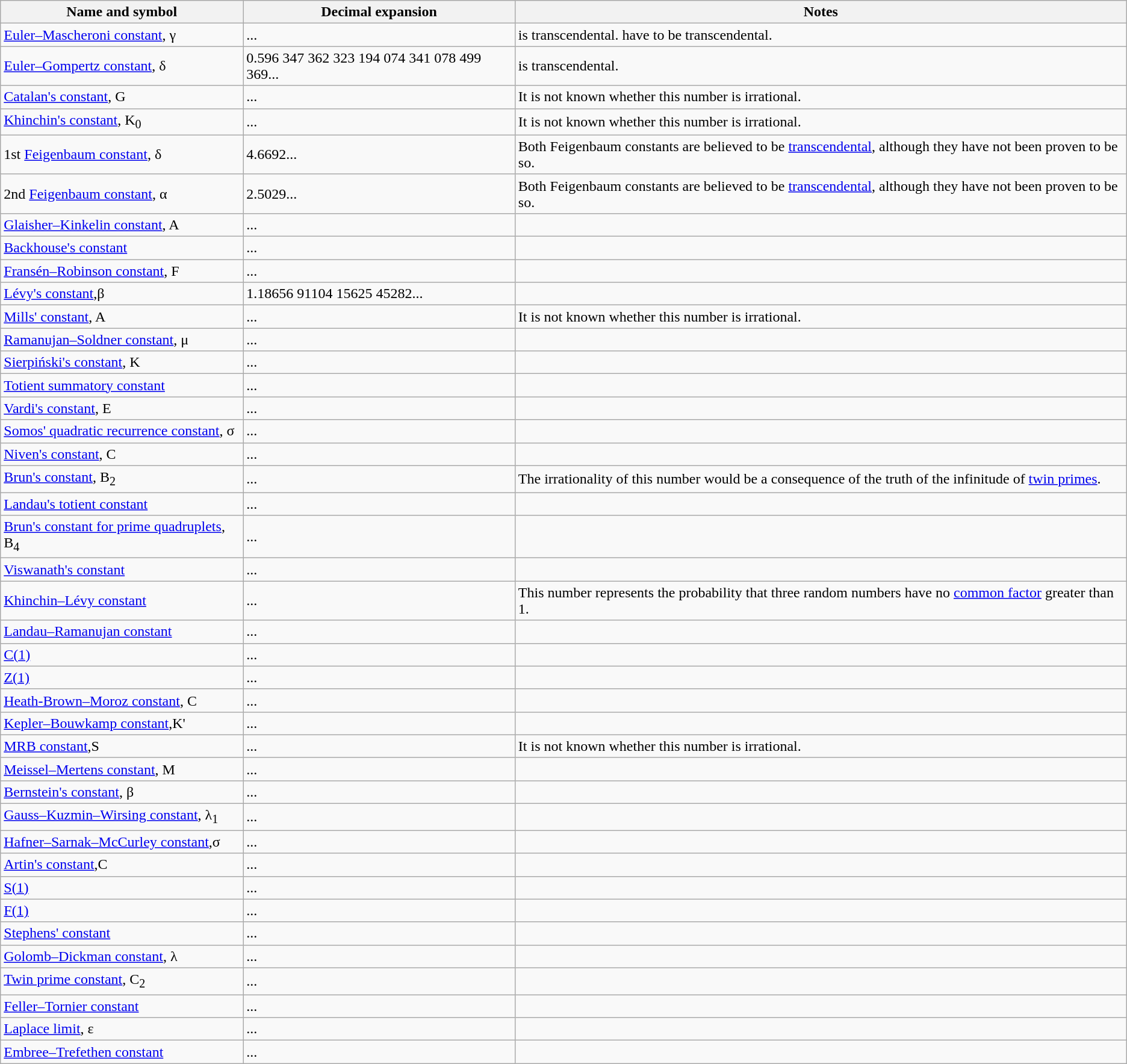<table class="wikitable sortable sticky-header">
<tr>
<th>Name and symbol</th>
<th>Decimal expansion</th>
<th>Notes</th>
</tr>
<tr>
<td><a href='#'>Euler–Mascheroni constant</a>, γ</td>
<td>...</td>
<td> is transcendental. have to be transcendental.</td>
</tr>
<tr>
<td><a href='#'>Euler–Gompertz constant</a>, δ</td>
<td>0.596 347 362 323 194 074 341 078 499 369...</td>
<td> is transcendental.</td>
</tr>
<tr>
<td><a href='#'>Catalan's constant</a>, G</td>
<td>...</td>
<td>It is not known whether this number is irrational.</td>
</tr>
<tr>
<td><a href='#'>Khinchin's constant</a>, K<sub>0</sub></td>
<td>...</td>
<td>It is not known whether this number is irrational.</td>
</tr>
<tr>
<td>1st <a href='#'>Feigenbaum constant</a>, δ</td>
<td>4.6692...</td>
<td>Both Feigenbaum constants are believed to be <a href='#'>transcendental</a>, although they have not been proven to be so.</td>
</tr>
<tr>
<td>2nd <a href='#'>Feigenbaum constant</a>, α</td>
<td>2.5029...</td>
<td>Both Feigenbaum constants are believed to be <a href='#'>transcendental</a>, although they have not been proven to be so.</td>
</tr>
<tr>
<td><a href='#'>Glaisher–Kinkelin constant</a>, A</td>
<td>...</td>
<td></td>
</tr>
<tr>
<td><a href='#'>Backhouse's constant</a></td>
<td>...</td>
<td></td>
</tr>
<tr>
<td><a href='#'>Fransén–Robinson constant</a>, F</td>
<td>...</td>
<td></td>
</tr>
<tr>
<td><a href='#'>Lévy's constant</a>,β</td>
<td>1.18656 91104 15625 45282...</td>
<td></td>
</tr>
<tr>
<td><a href='#'>Mills' constant</a>, A</td>
<td>...</td>
<td>It is not known whether this number is irrational.</td>
</tr>
<tr>
<td><a href='#'>Ramanujan–Soldner constant</a>, μ</td>
<td>...</td>
<td></td>
</tr>
<tr>
<td><a href='#'>Sierpiński's constant</a>, K</td>
<td>...</td>
<td></td>
</tr>
<tr>
<td><a href='#'>Totient summatory constant</a></td>
<td>...</td>
<td></td>
</tr>
<tr>
<td><a href='#'>Vardi's constant</a>, E</td>
<td>...</td>
<td></td>
</tr>
<tr>
<td><a href='#'>Somos' quadratic recurrence constant</a>, σ</td>
<td>...</td>
<td></td>
</tr>
<tr>
<td><a href='#'>Niven's constant</a>, C</td>
<td>...</td>
<td></td>
</tr>
<tr>
<td><a href='#'>Brun's constant</a>, B<sub>2</sub></td>
<td>...</td>
<td>The irrationality of this number would be a consequence of the truth of the infinitude of <a href='#'>twin primes</a>.</td>
</tr>
<tr>
<td><a href='#'>Landau's totient constant</a></td>
<td>...</td>
<td></td>
</tr>
<tr>
<td><a href='#'>Brun's constant for prime quadruplets</a>, B<sub>4</sub></td>
<td>...</td>
<td></td>
</tr>
<tr>
<td><a href='#'>Viswanath's constant</a></td>
<td>...</td>
<td></td>
</tr>
<tr>
<td><a href='#'>Khinchin–Lévy constant</a></td>
<td>...</td>
<td>This number represents the probability that three random numbers have no <a href='#'>common factor</a> greater than 1.</td>
</tr>
<tr>
<td><a href='#'>Landau–Ramanujan constant</a></td>
<td>...</td>
<td></td>
</tr>
<tr>
<td><a href='#'>C(1)</a></td>
<td>...</td>
<td></td>
</tr>
<tr>
<td><a href='#'>Z(1)</a></td>
<td>...</td>
<td></td>
</tr>
<tr>
<td><a href='#'>Heath-Brown–Moroz constant</a>, C</td>
<td>...</td>
<td></td>
</tr>
<tr>
<td><a href='#'>Kepler–Bouwkamp constant</a>,K'</td>
<td>...</td>
<td></td>
</tr>
<tr>
<td><a href='#'>MRB constant</a>,S</td>
<td>...</td>
<td>It is not known whether this number is irrational.</td>
</tr>
<tr>
<td><a href='#'>Meissel–Mertens constant</a>, M</td>
<td>...</td>
<td></td>
</tr>
<tr>
<td><a href='#'>Bernstein's constant</a>, β</td>
<td>...</td>
<td></td>
</tr>
<tr>
<td><a href='#'>Gauss–Kuzmin–Wirsing constant</a>, λ<sub>1</sub></td>
<td>...</td>
<td></td>
</tr>
<tr>
<td><a href='#'>Hafner–Sarnak–McCurley constant</a>,σ</td>
<td>...</td>
<td></td>
</tr>
<tr>
<td><a href='#'>Artin's constant</a>,C</td>
<td>...</td>
<td></td>
</tr>
<tr>
<td><a href='#'>S(1)</a></td>
<td>...</td>
<td></td>
</tr>
<tr>
<td><a href='#'>F(1)</a></td>
<td>...</td>
<td></td>
</tr>
<tr>
<td><a href='#'>Stephens' constant</a></td>
<td>...</td>
<td></td>
</tr>
<tr>
<td><a href='#'>Golomb–Dickman constant</a>, λ</td>
<td>...</td>
<td></td>
</tr>
<tr>
<td><a href='#'>Twin prime constant</a>, C<sub>2</sub></td>
<td>...</td>
<td></td>
</tr>
<tr>
<td><a href='#'>Feller–Tornier constant</a></td>
<td>...</td>
<td></td>
</tr>
<tr>
<td><a href='#'>Laplace limit</a>, ε</td>
<td>...</td>
<td></td>
</tr>
<tr>
<td><a href='#'>Embree–Trefethen constant</a></td>
<td>...</td>
<td></td>
</tr>
</table>
